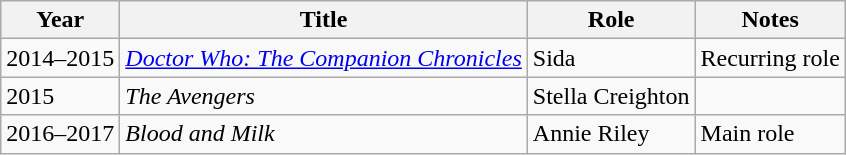<table class="wikitable">
<tr>
<th>Year</th>
<th>Title</th>
<th>Role</th>
<th>Notes</th>
</tr>
<tr>
<td>2014–2015</td>
<td><em><a href='#'>Doctor Who: The Companion Chronicles</a></em></td>
<td>Sida</td>
<td>Recurring role</td>
</tr>
<tr>
<td>2015</td>
<td><em>The Avengers</em></td>
<td>Stella Creighton</td>
<td></td>
</tr>
<tr>
<td>2016–2017</td>
<td><em>Blood and Milk</em></td>
<td>Annie Riley</td>
<td>Main role</td>
</tr>
</table>
